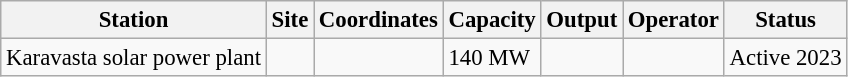<table class="wikitable sortable" style="font-size:95%;">
<tr>
<th>Station</th>
<th>Site</th>
<th>Coordinates</th>
<th>Capacity</th>
<th>Output</th>
<th>Operator</th>
<th>Status</th>
</tr>
<tr>
<td>Karavasta solar power plant</td>
<td></td>
<td align="center"></td>
<td>140 MW</td>
<td></td>
<td></td>
<td>Active 2023</td>
</tr>
</table>
